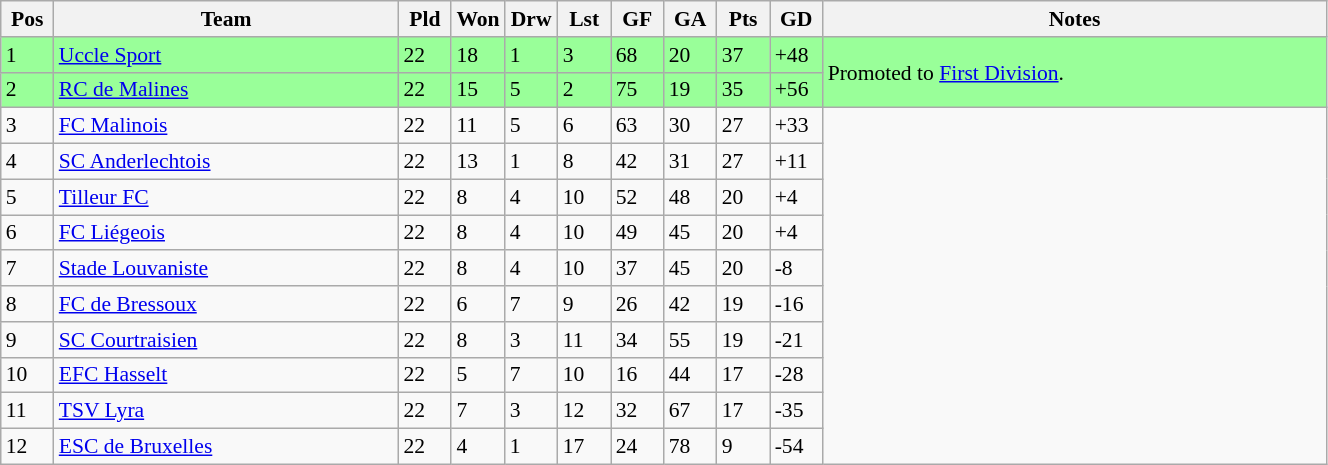<table class="wikitable" width=70% style="font-size:90%">
<tr>
<th width=4%><strong>Pos</strong></th>
<th width=26%><strong>Team</strong></th>
<th width=4%><strong>Pld</strong></th>
<th width=4%><strong>Won</strong></th>
<th width=4%><strong>Drw</strong></th>
<th width=4%><strong>Lst</strong></th>
<th width=4%><strong>GF</strong></th>
<th width=4%><strong>GA</strong></th>
<th width=4%><strong>Pts</strong></th>
<th width=4%><strong>GD</strong></th>
<th width=38%><strong>Notes</strong></th>
</tr>
<tr bgcolor=#99ff99>
<td>1</td>
<td><a href='#'>Uccle Sport</a></td>
<td>22</td>
<td>18</td>
<td>1</td>
<td>3</td>
<td>68</td>
<td>20</td>
<td>37</td>
<td>+48</td>
<td rowspan=2>Promoted to <a href='#'>First Division</a>.</td>
</tr>
<tr bgcolor=#99ff99>
<td>2</td>
<td><a href='#'>RC de Malines</a></td>
<td>22</td>
<td>15</td>
<td>5</td>
<td>2</td>
<td>75</td>
<td>19</td>
<td>35</td>
<td>+56</td>
</tr>
<tr>
<td>3</td>
<td><a href='#'>FC Malinois</a></td>
<td>22</td>
<td>11</td>
<td>5</td>
<td>6</td>
<td>63</td>
<td>30</td>
<td>27</td>
<td>+33</td>
</tr>
<tr>
<td>4</td>
<td><a href='#'>SC Anderlechtois</a></td>
<td>22</td>
<td>13</td>
<td>1</td>
<td>8</td>
<td>42</td>
<td>31</td>
<td>27</td>
<td>+11</td>
</tr>
<tr>
<td>5</td>
<td><a href='#'>Tilleur FC</a></td>
<td>22</td>
<td>8</td>
<td>4</td>
<td>10</td>
<td>52</td>
<td>48</td>
<td>20</td>
<td>+4</td>
</tr>
<tr>
<td>6</td>
<td><a href='#'>FC Liégeois</a></td>
<td>22</td>
<td>8</td>
<td>4</td>
<td>10</td>
<td>49</td>
<td>45</td>
<td>20</td>
<td>+4</td>
</tr>
<tr>
<td>7</td>
<td><a href='#'>Stade Louvaniste</a></td>
<td>22</td>
<td>8</td>
<td>4</td>
<td>10</td>
<td>37</td>
<td>45</td>
<td>20</td>
<td>-8</td>
</tr>
<tr>
<td>8</td>
<td><a href='#'>FC de Bressoux</a></td>
<td>22</td>
<td>6</td>
<td>7</td>
<td>9</td>
<td>26</td>
<td>42</td>
<td>19</td>
<td>-16</td>
</tr>
<tr>
<td>9</td>
<td><a href='#'>SC Courtraisien</a></td>
<td>22</td>
<td>8</td>
<td>3</td>
<td>11</td>
<td>34</td>
<td>55</td>
<td>19</td>
<td>-21</td>
</tr>
<tr>
<td>10</td>
<td><a href='#'>EFC Hasselt</a></td>
<td>22</td>
<td>5</td>
<td>7</td>
<td>10</td>
<td>16</td>
<td>44</td>
<td>17</td>
<td>-28</td>
</tr>
<tr>
<td>11</td>
<td><a href='#'>TSV Lyra</a></td>
<td>22</td>
<td>7</td>
<td>3</td>
<td>12</td>
<td>32</td>
<td>67</td>
<td>17</td>
<td>-35</td>
</tr>
<tr>
<td>12</td>
<td><a href='#'>ESC de Bruxelles</a></td>
<td>22</td>
<td>4</td>
<td>1</td>
<td>17</td>
<td>24</td>
<td>78</td>
<td>9</td>
<td>-54</td>
</tr>
</table>
